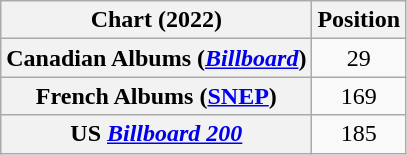<table class="wikitable sortable plainrowheaders" style="text-align:center">
<tr>
<th scope="col">Chart (2022)</th>
<th scope="col">Position</th>
</tr>
<tr>
<th scope="row">Canadian Albums (<em><a href='#'>Billboard</a></em>)</th>
<td>29</td>
</tr>
<tr>
<th scope="row">French Albums (<a href='#'>SNEP</a>)</th>
<td>169</td>
</tr>
<tr>
<th scope="row">US <em><a href='#'>Billboard 200</a></em></th>
<td>185</td>
</tr>
</table>
